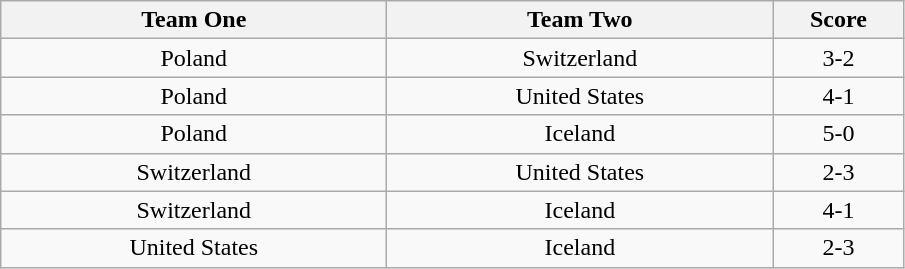<table class="wikitable" style="text-align: center">
<tr>
<th width=250>Team One</th>
<th width=250>Team Two</th>
<th width=80>Score</th>
</tr>
<tr>
<td> Poland</td>
<td> Switzerland</td>
<td>3-2</td>
</tr>
<tr>
<td> Poland</td>
<td> United States</td>
<td>4-1</td>
</tr>
<tr>
<td> Poland</td>
<td> Iceland</td>
<td>5-0</td>
</tr>
<tr>
<td> Switzerland</td>
<td> United States</td>
<td>2-3</td>
</tr>
<tr>
<td> Switzerland</td>
<td> Iceland</td>
<td>4-1</td>
</tr>
<tr>
<td> United States</td>
<td> Iceland</td>
<td>2-3</td>
</tr>
</table>
